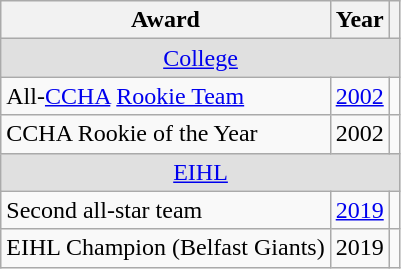<table class="wikitable">
<tr>
<th>Award</th>
<th>Year</th>
<th></th>
</tr>
<tr ALIGN="center" bgcolor="#e0e0e0">
<td colspan="3"><a href='#'>College</a></td>
</tr>
<tr>
<td>All-<a href='#'>CCHA</a> <a href='#'>Rookie Team</a></td>
<td><a href='#'>2002</a></td>
<td></td>
</tr>
<tr>
<td>CCHA Rookie of the Year</td>
<td>2002</td>
<td></td>
</tr>
<tr ALIGN="center" bgcolor="#e0e0e0">
<td colspan="3"><a href='#'>EIHL</a></td>
</tr>
<tr>
<td>Second all-star team</td>
<td><a href='#'>2019</a></td>
<td></td>
</tr>
<tr>
<td>EIHL Champion (Belfast Giants)</td>
<td>2019</td>
<td></td>
</tr>
</table>
